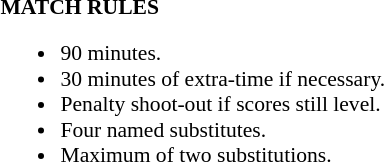<table width=100% style="font-size: 90%">
<tr>
<td width=50% valign=top><br><strong>MATCH RULES</strong><ul><li>90 minutes.</li><li>30 minutes of extra-time if necessary.</li><li>Penalty shoot-out if scores still level.</li><li>Four named substitutes.</li><li>Maximum of two substitutions.</li></ul></td>
</tr>
</table>
